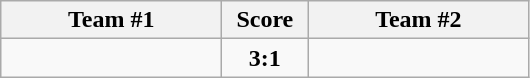<table class="wikitable" style="text-align:center;">
<tr>
<th width=140>Team #1</th>
<th width=50>Score</th>
<th width=140>Team #2</th>
</tr>
<tr>
<td style="text-align:right;"><strong></strong></td>
<td><strong>3:1</strong></td>
<td style="text-align:left;"></td>
</tr>
</table>
